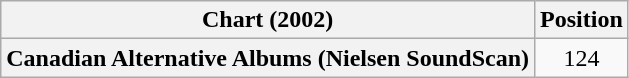<table class="wikitable plainrowheaders">
<tr>
<th scope="col">Chart (2002)</th>
<th scope="col">Position</th>
</tr>
<tr>
<th scope="row">Canadian Alternative Albums (Nielsen SoundScan)</th>
<td style="text-align:center;">124</td>
</tr>
</table>
